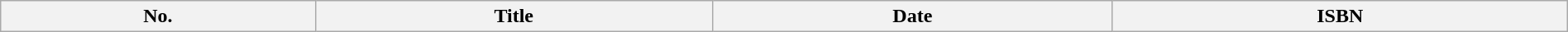<table class="wikitable" style="width:100%;">
<tr>
<th>No.</th>
<th>Title</th>
<th>Date</th>
<th>ISBN<br>



</th>
</tr>
</table>
